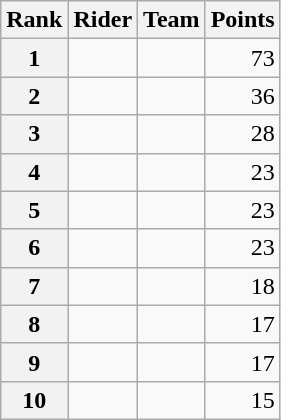<table class="wikitable" style="margin-bottom:0;">
<tr>
<th scope="col">Rank</th>
<th scope="col">Rider</th>
<th scope="col">Team</th>
<th scope="col">Points</th>
</tr>
<tr>
<th scope="row">1</th>
<td> </td>
<td></td>
<td style="text-align:right;">73</td>
</tr>
<tr>
<th scope="row">2</th>
<td></td>
<td></td>
<td style="text-align:right;">36</td>
</tr>
<tr>
<th scope="row">3</th>
<td></td>
<td></td>
<td style="text-align:right;">28</td>
</tr>
<tr>
<th scope="row">4</th>
<td></td>
<td></td>
<td style="text-align:right;">23</td>
</tr>
<tr>
<th scope="row">5</th>
<td> </td>
<td></td>
<td style="text-align:right;">23</td>
</tr>
<tr>
<th scope="row">6</th>
<td> </td>
<td></td>
<td style="text-align:right;">23</td>
</tr>
<tr>
<th scope="row">7</th>
<td></td>
<td></td>
<td style="text-align:right;">18</td>
</tr>
<tr>
<th scope="row">8</th>
<td></td>
<td></td>
<td style="text-align:right;">17</td>
</tr>
<tr>
<th scope="row">9</th>
<td></td>
<td></td>
<td style="text-align:right;">17</td>
</tr>
<tr>
<th scope="row">10</th>
<td></td>
<td></td>
<td style="text-align:right;">15</td>
</tr>
</table>
